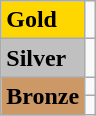<table class="wikitable">
<tr>
<td bgcolor="gold"><strong>Gold</strong></td>
<td></td>
</tr>
<tr>
<td bgcolor="silver"><strong>Silver</strong></td>
<td></td>
</tr>
<tr>
<td rowspan="2" bgcolor="#cc9966"><strong>Bronze</strong></td>
<td></td>
</tr>
<tr>
<td></td>
</tr>
</table>
